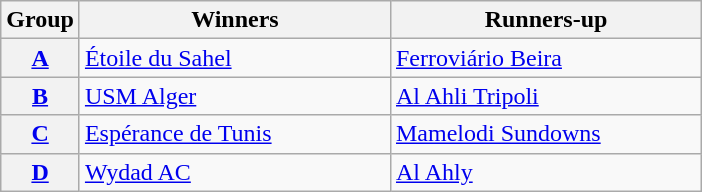<table class="wikitable">
<tr>
<th>Group</th>
<th width=200>Winners</th>
<th width=200>Runners-up</th>
</tr>
<tr>
<th><a href='#'>A</a></th>
<td> <a href='#'>Étoile du Sahel</a></td>
<td> <a href='#'>Ferroviário Beira</a></td>
</tr>
<tr>
<th><a href='#'>B</a></th>
<td> <a href='#'>USM Alger</a></td>
<td> <a href='#'>Al Ahli Tripoli</a></td>
</tr>
<tr>
<th><a href='#'>C</a></th>
<td> <a href='#'>Espérance de Tunis</a></td>
<td> <a href='#'>Mamelodi Sundowns</a></td>
</tr>
<tr>
<th><a href='#'>D</a></th>
<td> <a href='#'>Wydad AC</a></td>
<td> <a href='#'>Al Ahly</a></td>
</tr>
</table>
